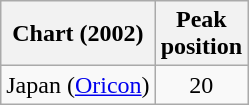<table class="wikitable sortable plainrowheaders">
<tr>
<th scope="col">Chart (2002)</th>
<th scope="col">Peak<br>position</th>
</tr>
<tr>
<td>Japan (<a href='#'>Oricon</a>)</td>
<td style="text-align:center;">20</td>
</tr>
</table>
